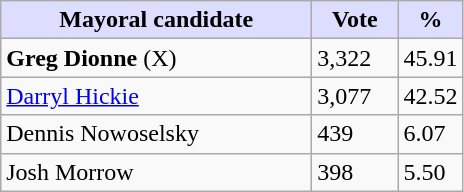<table class="wikitable">
<tr>
<th style="background:#ddf; width:200px;">Mayoral candidate</th>
<th style="background:#ddf; width:50px;">Vote</th>
<th style="background:#ddf; width:30px;">%</th>
</tr>
<tr>
<td><strong>Greg Dionne</strong> (X)</td>
<td>3,322</td>
<td>45.91</td>
</tr>
<tr>
<td><a href='#'>Darryl Hickie</a></td>
<td>3,077</td>
<td>42.52</td>
</tr>
<tr>
<td>Dennis Nowoselsky</td>
<td>439</td>
<td>6.07</td>
</tr>
<tr>
<td>Josh Morrow</td>
<td>398</td>
<td>5.50</td>
</tr>
</table>
